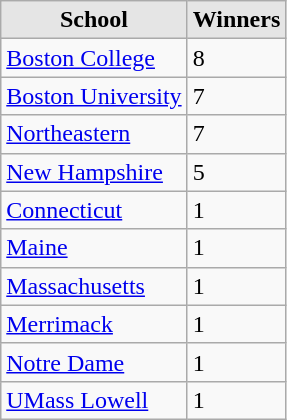<table class="wikitable">
<tr>
<th style="background:#e5e5e5;">School</th>
<th style="background:#e5e5e5;">Winners</th>
</tr>
<tr>
<td><a href='#'>Boston College</a></td>
<td>8</td>
</tr>
<tr>
<td><a href='#'>Boston University</a></td>
<td>7</td>
</tr>
<tr>
<td><a href='#'>Northeastern</a></td>
<td>7</td>
</tr>
<tr>
<td><a href='#'>New Hampshire</a></td>
<td>5</td>
</tr>
<tr>
<td><a href='#'>Connecticut</a></td>
<td>1</td>
</tr>
<tr>
<td><a href='#'>Maine</a></td>
<td>1</td>
</tr>
<tr>
<td><a href='#'>Massachusetts</a></td>
<td>1</td>
</tr>
<tr>
<td><a href='#'>Merrimack</a></td>
<td>1</td>
</tr>
<tr>
<td><a href='#'>Notre Dame</a></td>
<td>1</td>
</tr>
<tr>
<td><a href='#'>UMass Lowell</a></td>
<td>1</td>
</tr>
</table>
